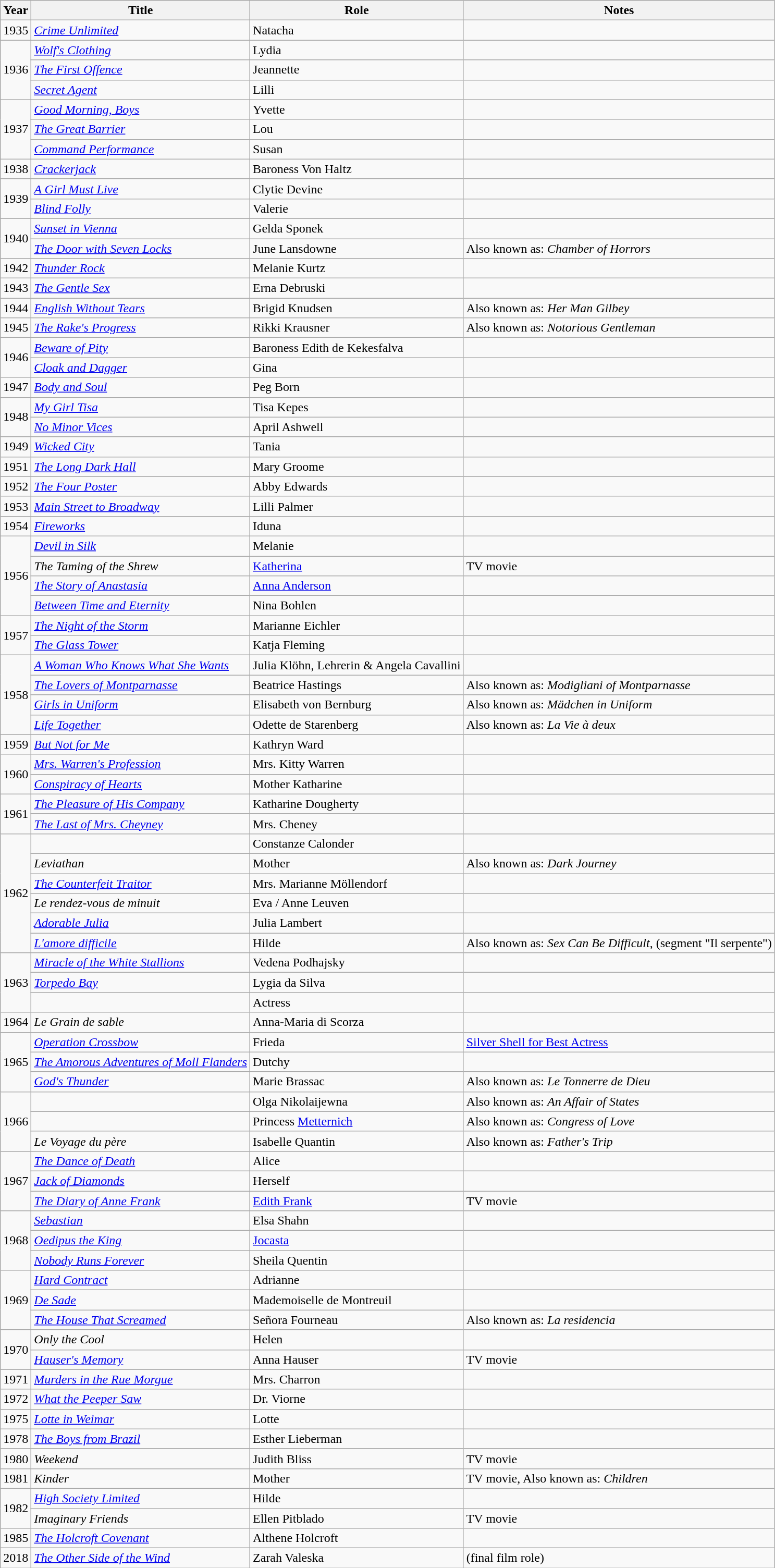<table class="wikitable sortable">
<tr>
<th>Year</th>
<th>Title</th>
<th>Role</th>
<th>Notes</th>
</tr>
<tr>
<td>1935</td>
<td><em><a href='#'>Crime Unlimited</a></em></td>
<td>Natacha</td>
<td></td>
</tr>
<tr>
<td rowspan=3>1936</td>
<td><em><a href='#'>Wolf's Clothing</a></em></td>
<td>Lydia</td>
<td></td>
</tr>
<tr>
<td><em><a href='#'>The First Offence</a></em></td>
<td>Jeannette</td>
<td></td>
</tr>
<tr>
<td><em><a href='#'>Secret Agent</a></em></td>
<td>Lilli</td>
<td></td>
</tr>
<tr>
<td rowspan=3>1937</td>
<td><em><a href='#'>Good Morning, Boys</a></em></td>
<td>Yvette</td>
<td></td>
</tr>
<tr>
<td><em><a href='#'>The Great Barrier</a></em></td>
<td>Lou</td>
<td></td>
</tr>
<tr>
<td><em><a href='#'>Command Performance</a></em></td>
<td>Susan</td>
<td></td>
</tr>
<tr>
<td>1938</td>
<td><em><a href='#'>Crackerjack</a></em></td>
<td>Baroness Von Haltz</td>
<td></td>
</tr>
<tr>
<td rowspan=2>1939</td>
<td><em><a href='#'>A Girl Must Live</a></em></td>
<td>Clytie Devine</td>
<td></td>
</tr>
<tr>
<td><em><a href='#'>Blind Folly</a></em></td>
<td>Valerie</td>
<td></td>
</tr>
<tr>
<td rowspan=2>1940</td>
<td><em><a href='#'>Sunset in Vienna</a></em></td>
<td>Gelda Sponek</td>
<td></td>
</tr>
<tr>
<td><em><a href='#'>The Door with Seven Locks</a></em></td>
<td>June Lansdowne</td>
<td>Also known as: <em>Chamber of Horrors</em></td>
</tr>
<tr>
<td>1942</td>
<td><em><a href='#'>Thunder Rock</a></em></td>
<td>Melanie Kurtz</td>
<td></td>
</tr>
<tr>
<td>1943</td>
<td><em><a href='#'>The Gentle Sex</a></em></td>
<td>Erna Debruski</td>
<td></td>
</tr>
<tr>
<td>1944</td>
<td><em><a href='#'>English Without Tears</a></em></td>
<td>Brigid Knudsen</td>
<td>Also known as: <em>Her Man Gilbey</em></td>
</tr>
<tr>
<td>1945</td>
<td><em><a href='#'>The Rake's Progress</a></em></td>
<td>Rikki Krausner</td>
<td>Also known as: <em>Notorious Gentleman</em></td>
</tr>
<tr>
<td rowspan=2>1946</td>
<td><em><a href='#'>Beware of Pity</a></em></td>
<td>Baroness Edith de Kekesfalva</td>
<td></td>
</tr>
<tr>
<td><em><a href='#'>Cloak and Dagger</a></em></td>
<td>Gina</td>
<td></td>
</tr>
<tr>
<td>1947</td>
<td><em><a href='#'>Body and Soul</a></em></td>
<td>Peg Born</td>
<td></td>
</tr>
<tr>
<td rowspan=2>1948</td>
<td><em><a href='#'>My Girl Tisa</a></em></td>
<td>Tisa Kepes</td>
<td></td>
</tr>
<tr>
<td><em><a href='#'>No Minor Vices</a></em></td>
<td>April Ashwell</td>
<td></td>
</tr>
<tr>
<td>1949</td>
<td><em><a href='#'>Wicked City</a></em></td>
<td>Tania</td>
<td></td>
</tr>
<tr>
<td>1951</td>
<td><em><a href='#'>The Long Dark Hall</a></em></td>
<td>Mary Groome</td>
<td></td>
</tr>
<tr>
<td>1952</td>
<td><em><a href='#'>The Four Poster</a></em></td>
<td>Abby Edwards</td>
<td></td>
</tr>
<tr>
<td>1953</td>
<td><em><a href='#'>Main Street to Broadway</a></em></td>
<td>Lilli Palmer</td>
<td></td>
</tr>
<tr>
<td>1954</td>
<td><em><a href='#'>Fireworks</a></em></td>
<td>Iduna</td>
<td></td>
</tr>
<tr>
<td rowspan=4>1956</td>
<td><em><a href='#'>Devil in Silk</a></em></td>
<td>Melanie</td>
<td></td>
</tr>
<tr>
<td><em>The Taming of the Shrew </em></td>
<td><a href='#'>Katherina</a></td>
<td>TV movie</td>
</tr>
<tr>
<td><em><a href='#'>The Story of Anastasia</a></em></td>
<td><a href='#'>Anna Anderson</a></td>
<td></td>
</tr>
<tr>
<td><em><a href='#'>Between Time and Eternity</a></em></td>
<td>Nina Bohlen</td>
<td></td>
</tr>
<tr>
<td rowspan=2>1957</td>
<td><em><a href='#'>The Night of the Storm</a></em></td>
<td>Marianne Eichler</td>
<td></td>
</tr>
<tr>
<td><em><a href='#'>The Glass Tower</a></em></td>
<td>Katja Fleming</td>
<td></td>
</tr>
<tr>
<td rowspan=4>1958</td>
<td><em><a href='#'>A Woman Who Knows What She Wants</a></em></td>
<td>Julia Klöhn, Lehrerin & Angela Cavallini</td>
<td></td>
</tr>
<tr>
<td><em><a href='#'>The Lovers of Montparnasse</a></em></td>
<td>Beatrice Hastings</td>
<td>Also known as: <em>Modigliani of Montparnasse</em></td>
</tr>
<tr>
<td><em><a href='#'>Girls in Uniform</a></em></td>
<td>Elisabeth von Bernburg</td>
<td>Also known as: <em>Mädchen in Uniform</em></td>
</tr>
<tr>
<td><em><a href='#'>Life Together</a></em></td>
<td>Odette de Starenberg</td>
<td>Also known as: <em>La Vie à deux</em></td>
</tr>
<tr>
<td>1959</td>
<td><em><a href='#'>But Not for Me</a></em></td>
<td>Kathryn Ward</td>
<td></td>
</tr>
<tr>
<td rowspan=2>1960</td>
<td><em><a href='#'>Mrs. Warren's Profession</a></em></td>
<td>Mrs. Kitty Warren</td>
<td></td>
</tr>
<tr>
<td><em><a href='#'>Conspiracy of Hearts</a></em></td>
<td>Mother Katharine</td>
<td></td>
</tr>
<tr>
<td rowspan=2>1961</td>
<td><em><a href='#'>The Pleasure of His Company</a></em></td>
<td>Katharine Dougherty</td>
<td></td>
</tr>
<tr>
<td><em><a href='#'>The Last of Mrs. Cheyney</a></em></td>
<td>Mrs. Cheney</td>
<td></td>
</tr>
<tr>
<td rowspan=6>1962</td>
<td><em></em></td>
<td>Constanze Calonder</td>
<td></td>
</tr>
<tr>
<td><em>Leviathan</em></td>
<td>Mother</td>
<td>Also known as: <em>Dark Journey</em></td>
</tr>
<tr>
<td><em><a href='#'>The Counterfeit Traitor</a></em></td>
<td>Mrs. Marianne Möllendorf</td>
<td></td>
</tr>
<tr>
<td><em>Le rendez-vous de minuit</em></td>
<td>Eva / Anne Leuven</td>
<td></td>
</tr>
<tr>
<td><em><a href='#'>Adorable Julia</a></em></td>
<td>Julia Lambert</td>
<td></td>
</tr>
<tr>
<td><em><a href='#'>L'amore difficile</a></em></td>
<td>Hilde</td>
<td>Also known as: <em>Sex Can Be Difficult</em>, (segment "Il serpente")</td>
</tr>
<tr>
<td rowspan=3>1963</td>
<td><em><a href='#'>Miracle of the White Stallions</a></em></td>
<td>Vedena Podhajsky</td>
<td></td>
</tr>
<tr>
<td><em><a href='#'>Torpedo Bay</a></em></td>
<td>Lygia da Silva</td>
<td></td>
</tr>
<tr>
<td><em></em></td>
<td>Actress</td>
<td></td>
</tr>
<tr>
<td>1964</td>
<td><em>Le Grain de sable</em></td>
<td>Anna-Maria di Scorza</td>
<td></td>
</tr>
<tr>
<td rowspan=3>1965</td>
<td><em><a href='#'>Operation Crossbow</a></em></td>
<td>Frieda</td>
<td><a href='#'>Silver Shell for Best Actress</a></td>
</tr>
<tr>
<td><em><a href='#'>The Amorous Adventures of Moll Flanders</a></em></td>
<td>Dutchy</td>
<td></td>
</tr>
<tr>
<td><em><a href='#'>God's Thunder</a></em></td>
<td>Marie Brassac</td>
<td>Also known as: <em>Le Tonnerre de Dieu</em></td>
</tr>
<tr>
<td rowspan=3>1966</td>
<td></td>
<td>Olga Nikolaijewna</td>
<td>Also known as: <em>An Affair of States</em></td>
</tr>
<tr>
<td><em></em></td>
<td>Princess <a href='#'>Metternich</a></td>
<td>Also known as: <em>Congress of Love</em></td>
</tr>
<tr>
<td><em>Le Voyage du père</em></td>
<td>Isabelle Quantin</td>
<td>Also known as: <em>Father's Trip</em></td>
</tr>
<tr>
<td rowspan=3>1967</td>
<td><em><a href='#'>The Dance of Death</a></em></td>
<td>Alice</td>
<td></td>
</tr>
<tr>
<td><em><a href='#'>Jack of Diamonds</a></em></td>
<td>Herself</td>
<td></td>
</tr>
<tr>
<td><em><a href='#'>The Diary of Anne Frank</a></em></td>
<td><a href='#'>Edith Frank</a></td>
<td>TV movie</td>
</tr>
<tr>
<td rowspan=3>1968</td>
<td><em><a href='#'>Sebastian</a></em></td>
<td>Elsa Shahn</td>
<td></td>
</tr>
<tr>
<td><em><a href='#'>Oedipus the King</a></em></td>
<td><a href='#'>Jocasta</a></td>
<td></td>
</tr>
<tr>
<td><em><a href='#'>Nobody Runs Forever</a></em></td>
<td>Sheila Quentin</td>
<td></td>
</tr>
<tr>
<td rowspan=3>1969</td>
<td><em><a href='#'>Hard Contract</a></em></td>
<td>Adrianne</td>
<td></td>
</tr>
<tr>
<td><em><a href='#'>De Sade</a></em></td>
<td>Mademoiselle de Montreuil</td>
<td></td>
</tr>
<tr>
<td><em><a href='#'>The House That Screamed</a></em></td>
<td>Señora Fourneau</td>
<td>Also known as: <em>La residencia</em></td>
</tr>
<tr>
<td rowspan=2>1970</td>
<td><em>Only the Cool</em></td>
<td>Helen</td>
<td></td>
</tr>
<tr>
<td><em><a href='#'>Hauser's Memory</a></em></td>
<td>Anna Hauser</td>
<td>TV movie</td>
</tr>
<tr>
<td>1971</td>
<td><em><a href='#'>Murders in the Rue Morgue</a></em></td>
<td>Mrs. Charron</td>
<td></td>
</tr>
<tr>
<td>1972</td>
<td><em><a href='#'>What the Peeper Saw</a></em></td>
<td>Dr. Viorne</td>
<td></td>
</tr>
<tr>
<td>1975</td>
<td><em><a href='#'>Lotte in Weimar</a></em></td>
<td>Lotte</td>
<td></td>
</tr>
<tr>
<td>1978</td>
<td><em><a href='#'>The Boys from Brazil</a></em></td>
<td>Esther Lieberman</td>
<td></td>
</tr>
<tr>
<td>1980</td>
<td><em>Weekend</em></td>
<td>Judith Bliss</td>
<td>TV movie</td>
</tr>
<tr>
<td>1981</td>
<td><em>Kinder</em></td>
<td>Mother</td>
<td>TV movie, Also known as: <em>Children</em></td>
</tr>
<tr>
<td rowspan=2>1982</td>
<td><em><a href='#'>High Society Limited</a></em></td>
<td>Hilde</td>
<td></td>
</tr>
<tr>
<td><em>Imaginary Friends</em></td>
<td>Ellen Pitblado</td>
<td>TV movie</td>
</tr>
<tr>
<td>1985</td>
<td><em><a href='#'>The Holcroft Covenant</a></em></td>
<td>Althene Holcroft</td>
<td></td>
</tr>
<tr>
<td>2018</td>
<td><em><a href='#'>The Other Side of the Wind</a></em></td>
<td>Zarah Valeska</td>
<td>(final film role)</td>
</tr>
</table>
